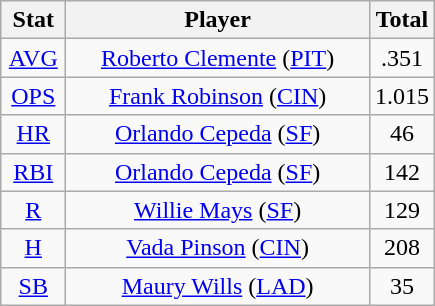<table class="wikitable" style="text-align:center;">
<tr>
<th style="width:15%;">Stat</th>
<th>Player</th>
<th style="width:15%;">Total</th>
</tr>
<tr>
<td><a href='#'>AVG</a></td>
<td><a href='#'>Roberto Clemente</a> (<a href='#'>PIT</a>)</td>
<td>.351</td>
</tr>
<tr>
<td><a href='#'>OPS</a></td>
<td><a href='#'>Frank Robinson</a> (<a href='#'>CIN</a>)</td>
<td>1.015</td>
</tr>
<tr>
<td><a href='#'>HR</a></td>
<td><a href='#'>Orlando Cepeda</a> (<a href='#'>SF</a>)</td>
<td>46</td>
</tr>
<tr>
<td><a href='#'>RBI</a></td>
<td><a href='#'>Orlando Cepeda</a> (<a href='#'>SF</a>)</td>
<td>142</td>
</tr>
<tr>
<td><a href='#'>R</a></td>
<td><a href='#'>Willie Mays</a> (<a href='#'>SF</a>)</td>
<td>129</td>
</tr>
<tr>
<td><a href='#'>H</a></td>
<td><a href='#'>Vada Pinson</a> (<a href='#'>CIN</a>)</td>
<td>208</td>
</tr>
<tr>
<td><a href='#'>SB</a></td>
<td><a href='#'>Maury Wills</a> (<a href='#'>LAD</a>)</td>
<td>35</td>
</tr>
</table>
